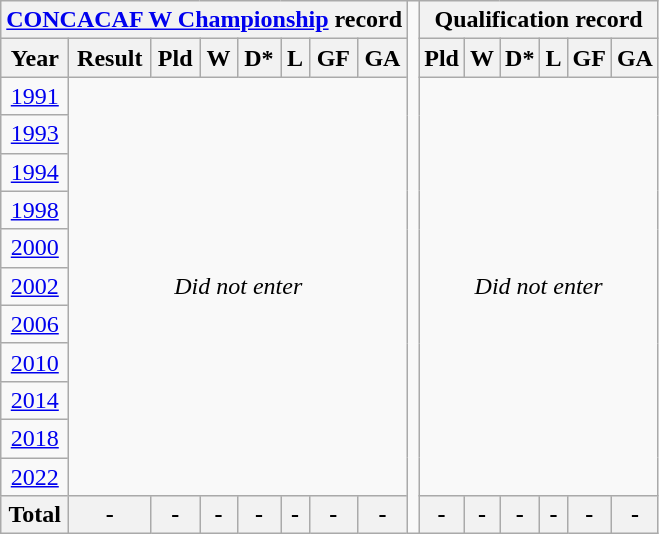<table class="wikitable" style="text-align: center;">
<tr>
<th colspan=8><a href='#'>CONCACAF W Championship</a> record</th>
<td rowspan=14></td>
<th colspan=6>Qualification record</th>
</tr>
<tr>
<th>Year</th>
<th>Result</th>
<th>Pld</th>
<th>W</th>
<th>D*</th>
<th>L</th>
<th>GF</th>
<th>GA</th>
<th>Pld</th>
<th>W</th>
<th>D*</th>
<th>L</th>
<th>GF</th>
<th>GA</th>
</tr>
<tr>
<td> <a href='#'>1991</a></td>
<td colspan=7 rowspan=11><em>Did not enter</em></td>
<td colspan=6 rowspan=11><em>Did not enter</em></td>
</tr>
<tr>
<td> <a href='#'>1993</a></td>
</tr>
<tr>
<td> <a href='#'>1994</a></td>
</tr>
<tr>
<td> <a href='#'>1998</a></td>
</tr>
<tr>
<td> <a href='#'>2000</a></td>
</tr>
<tr>
<td> <a href='#'>2002</a></td>
</tr>
<tr>
<td> <a href='#'>2006</a></td>
</tr>
<tr>
<td> <a href='#'>2010</a></td>
</tr>
<tr>
<td> <a href='#'>2014</a></td>
</tr>
<tr>
<td> <a href='#'>2018</a></td>
</tr>
<tr>
<td> <a href='#'>2022</a></td>
</tr>
<tr>
<th>Total</th>
<th>-</th>
<th>-</th>
<th>-</th>
<th>-</th>
<th>-</th>
<th>-</th>
<th>-</th>
<th>-</th>
<th>-</th>
<th>-</th>
<th>-</th>
<th>-</th>
<th>-</th>
</tr>
</table>
